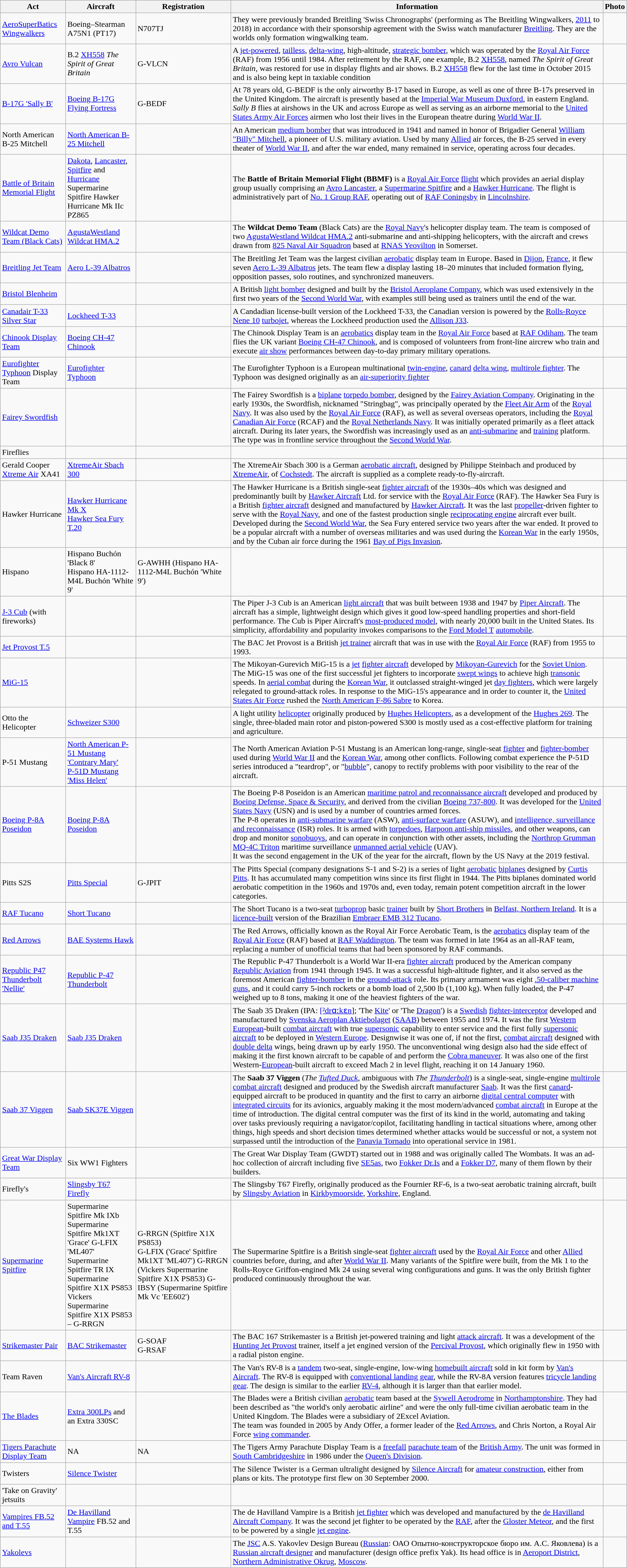<table class="wikitable">
<tr>
<th>Act</th>
<th>Aircraft</th>
<th>Registration</th>
<th>Information</th>
<th>Photo </th>
</tr>
<tr>
<td><a href='#'>AeroSuperBatics</a> <a href='#'>Wingwalkers</a></td>
<td>Boeing–Stearman A75N1 (PT17)</td>
<td>N707TJ</td>
<td>They were previously branded Breitling 'Swiss Chronographs' (performing as The Breitling Wingwalkers, <a href='#'>2011</a> to 2018) in accordance with their sponsorship agreement with the Swiss watch manufacturer <a href='#'>Breitling</a>. They are the worlds only formation wingwalking team.</td>
<td></td>
</tr>
<tr>
<td><a href='#'>Avro Vulcan</a></td>
<td>B.2 <a href='#'>XH558</a> <em>The Spirit of Great Britain</em></td>
<td>G-VLCN</td>
<td>A <a href='#'>jet-powered</a>, <a href='#'>tailless</a>, <a href='#'>delta-wing</a>, high-altitude, <a href='#'>strategic bomber</a>, which was operated by the <a href='#'>Royal Air Force</a> (RAF) from 1956 until 1984. After retirement by the RAF, one example, B.2 <a href='#'>XH558</a>, named <em>The Spirit of Great Britain</em>, was restored for use in display flights and air shows.  B.2 <a href='#'>XH558</a> flew for the last time in October 2015 and is also being kept in taxiable condition</td>
<td></td>
</tr>
<tr>
<td><a href='#'>B-17G 'Sally B'</a></td>
<td><a href='#'>Boeing B-17G Flying Fortress</a></td>
<td>G-BEDF</td>
<td>At 78 years old, G-BEDF is the only airworthy B-17 based in Europe, as well as one of three B-17s preserved in the United Kingdom. The aircraft is presently based at the <a href='#'>Imperial War Museum Duxford</a>, in eastern England. <em>Sally B</em> flies at airshows in the UK and across Europe as well as serving as an airborne memorial to the <a href='#'>United States Army Air Forces</a> airmen who lost their lives in the European theatre during <a href='#'>World War II</a>.</td>
<td></td>
</tr>
<tr>
<td>North American B-25 Mitchell</td>
<td><a href='#'>North American B-25 Mitchell</a></td>
<td></td>
<td>An American <a href='#'>medium bomber</a> that was introduced in 1941 and named in honor of Brigadier General <a href='#'>William "Billy" Mitchell</a>, a pioneer of U.S. military aviation. Used by many <a href='#'>Allied</a> air forces, the B-25 served in every theater of <a href='#'>World War II</a>, and after the war ended, many remained in service, operating across four decades.</td>
<td></td>
</tr>
<tr>
<td><a href='#'>Battle of Britain Memorial Flight</a></td>
<td><a href='#'>Dakota</a>, <a href='#'>Lancaster</a>, <a href='#'>Spitfire</a> and <a href='#'>Hurricane</a><br>Supermarine Spitfire
Hawker Hurricane Mk IIc PZ865</td>
<td></td>
<td>The <strong>Battle of Britain Memorial Flight (BBMF)</strong> is a <a href='#'>Royal Air Force</a> <a href='#'>flight</a> which provides an aerial display group usually comprising an <a href='#'>Avro Lancaster</a>, a <a href='#'>Supermarine Spitfire</a> and a <a href='#'>Hawker Hurricane</a>. The flight is administratively part of <a href='#'>No. 1 Group RAF</a>, operating out of <a href='#'>RAF Coningsby</a> in <a href='#'>Lincolnshire</a>.</td>
<td></td>
</tr>
<tr>
<td><a href='#'>Wildcat Demo Team (Black Cats)</a></td>
<td><a href='#'>AgustaWestland Wildcat HMA.2</a></td>
<td></td>
<td>The <strong>Wildcat Demo Team</strong> (Black Cats) are the <a href='#'>Royal Navy</a>'s helicopter display team. The team is composed of two <a href='#'>AgustaWestland Wildcat HMA.2</a> anti-submarine and anti-shipping helicopters, with the aircraft and crews drawn from <a href='#'>825 Naval Air Squadron</a> based at <a href='#'>RNAS Yeovilton</a> in Somerset.</td>
<td></td>
</tr>
<tr>
<td><a href='#'>Breitling Jet Team</a></td>
<td><a href='#'>Aero L-39 Albatros</a></td>
<td></td>
<td>The Breitling Jet Team was the largest civilian <a href='#'>aerobatic</a> display team in Europe. Based in <a href='#'>Dijon</a>, <a href='#'>France</a>, it flew seven <a href='#'>Aero L-39 Albatros</a> jets. The team flew a display lasting 18–20 minutes that included formation flying, opposition passes, solo routines, and synchronized maneuvers.</td>
<td></td>
</tr>
<tr>
<td><a href='#'>Bristol Blenheim</a></td>
<td></td>
<td></td>
<td>A British <a href='#'>light bomber</a> designed and built by the <a href='#'>Bristol Aeroplane Company</a>, which was used extensively in the first two years of the <a href='#'>Second World War</a>, with examples still being used as trainers until the end of the war.</td>
<td></td>
</tr>
<tr>
<td><a href='#'>Canadair T-33 Silver Star</a></td>
<td><a href='#'>Lockheed T-33</a></td>
<td></td>
<td>A Candadian license-built version of the Lockheed T-33, the Canadian version is powered by the <a href='#'>Rolls-Royce Nene 10</a> <a href='#'>turbojet</a>, whereas the Lockheed production used the <a href='#'>Allison J33</a>.</td>
<td></td>
</tr>
<tr>
<td><a href='#'>Chinook Display Team</a></td>
<td><a href='#'>Boeing CH-47 Chinook</a></td>
<td></td>
<td>The Chinook Display Team is an <a href='#'>aerobatics</a> display team in the <a href='#'>Royal Air Force</a> based at <a href='#'>RAF Odiham</a>. The team flies the UK variant <a href='#'>Boeing CH-47 Chinook</a>, and is composed of volunteers from front-line aircrew who train and execute <a href='#'>air show</a> performances between day-to-day primary military operations.</td>
<td></td>
</tr>
<tr>
<td><a href='#'>Eurofighter Typhoon</a> Display Team</td>
<td><a href='#'>Eurofighter Typhoon</a></td>
<td></td>
<td>The Eurofighter Typhoon is a European multinational <a href='#'>twin-engine</a>, <a href='#'>canard</a> <a href='#'>delta wing</a>, <a href='#'>multirole fighter</a>. The Typhoon was designed originally as an <a href='#'>air-superiority fighter</a></td>
<td></td>
</tr>
<tr>
<td><a href='#'>Fairey Swordfish</a></td>
<td></td>
<td></td>
<td>The Fairey Swordfish is a <a href='#'>biplane</a> <a href='#'>torpedo bomber</a>, designed by the <a href='#'>Fairey Aviation Company</a>. Originating in the early 1930s, the Swordfish, nicknamed "Stringbag", was principally operated by the <a href='#'>Fleet Air Arm</a> of the <a href='#'>Royal Navy</a>. It was also used by the <a href='#'>Royal Air Force</a> (RAF), as well as several overseas operators, including the <a href='#'>Royal Canadian Air Force</a> (RCAF) and the <a href='#'>Royal Netherlands Navy</a>. It was initially operated primarily as a fleet attack aircraft. During its later years, the Swordfish was increasingly used as an <a href='#'>anti-submarine</a> and <a href='#'>training</a> platform. The type was in frontline service throughout the <a href='#'>Second World War</a>.</td>
<td></td>
</tr>
<tr>
<td>Fireflies</td>
<td></td>
<td></td>
<td></td>
<td></td>
</tr>
<tr>
<td>Gerald Cooper <a href='#'>Xtreme Air</a> XA41</td>
<td><a href='#'>XtremeAir Sbach 300</a></td>
<td></td>
<td>The XtremeAir Sbach 300 is a German <a href='#'>aerobatic aircraft</a>, designed by Philippe Steinbach and produced by <a href='#'>XtremeAir</a>, of <a href='#'>Cochstedt</a>. The aircraft is supplied as a complete ready-to-fly-aircraft.</td>
<td></td>
</tr>
<tr>
<td>Hawker Hurricane</td>
<td><a href='#'>Hawker Hurricane Mk X</a><br><a href='#'>Hawker Sea Fury T.20</a></td>
<td></td>
<td>The Hawker Hurricane is a British single-seat <a href='#'>fighter aircraft</a> of the 1930s–40s which was designed and predominantly built by <a href='#'>Hawker Aircraft</a> Ltd. for service with the <a href='#'>Royal Air Force</a> (RAF). The Hawker Sea Fury is a British <a href='#'>fighter aircraft</a> designed and manufactured by <a href='#'>Hawker Aircraft</a>. It was the last <a href='#'>propeller</a>-driven fighter to serve with the <a href='#'>Royal Navy</a>, and one of the fastest production single <a href='#'>reciprocating engine</a> aircraft ever built. Developed during the <a href='#'>Second World War</a>, the Sea Fury entered service two years after the war ended. It proved to be a popular aircraft with a number of overseas militaries and was used during the <a href='#'>Korean War</a> in the early 1950s, and by the Cuban air force during the 1961 <a href='#'>Bay of Pigs Invasion</a>.</td>
<td></td>
</tr>
<tr>
<td>Hispano</td>
<td>Hispano Buchón 'Black 8'<br>Hispano HA-1112-M4L Buchón 'White 9'</td>
<td>G-AWHH (Hispano HA-1112-M4L Buchón 'White 9')</td>
<td></td>
<td></td>
</tr>
<tr>
<td><a href='#'>J-3 Cub</a> (with fireworks)</td>
<td></td>
<td></td>
<td>The Piper J-3 Cub is an American <a href='#'>light aircraft</a> that was built between 1938 and 1947 by <a href='#'>Piper Aircraft</a>. The aircraft has a simple, lightweight design which gives it good low-speed handling properties and short-field performance. The Cub is Piper Aircraft's <a href='#'>most-produced model</a>, with nearly 20,000 built in the United States. Its simplicity, affordability and popularity invokes comparisons to the <a href='#'>Ford Model T</a> <a href='#'>automobile</a>.</td>
<td></td>
</tr>
<tr>
<td><a href='#'>Jet Provost T.5</a></td>
<td></td>
<td></td>
<td>The BAC Jet Provost is a British <a href='#'>jet trainer</a> aircraft that was in use with the <a href='#'>Royal Air Force</a> (RAF) from 1955 to 1993.</td>
<td></td>
</tr>
<tr>
<td><a href='#'>MiG-15</a></td>
<td></td>
<td></td>
<td>The Mikoyan-Gurevich MiG-15 is a <a href='#'>jet</a> <a href='#'>fighter aircraft</a> developed by <a href='#'>Mikoyan-Gurevich</a> for the <a href='#'>Soviet Union</a>. The MiG-15 was one of the first successful jet fighters to incorporate <a href='#'>swept wings</a> to achieve high <a href='#'>transonic</a> speeds. In <a href='#'>aerial combat</a> during the <a href='#'>Korean War</a>, it outclassed straight-winged jet <a href='#'>day fighters</a>, which were largely relegated to ground-attack roles. In response to the MiG-15's appearance and in order to counter it, the <a href='#'>United States Air Force</a> rushed the <a href='#'>North American F-86 Sabre</a> to Korea.</td>
<td></td>
</tr>
<tr>
<td>Otto the Helicopter</td>
<td><a href='#'>Schweizer S300</a></td>
<td></td>
<td>A light utility <a href='#'>helicopter</a> originally produced by <a href='#'>Hughes Helicopters</a>, as a development of the <a href='#'>Hughes 269</a>. The single, three-bladed main rotor and piston-powered S300 is mostly used as a cost-effective platform for training and agriculture.</td>
<td></td>
</tr>
<tr>
<td>P-51 Mustang</td>
<td><a href='#'>North American P-51 Mustang 'Contrary Mary'</a><br><a href='#'>P-51D Mustang 'Miss Helen'</a></td>
<td></td>
<td>The North American Aviation P-51 Mustang is an American long-range, single-seat <a href='#'>fighter</a> and <a href='#'>fighter-bomber</a> used during <a href='#'>World War II</a> and the <a href='#'>Korean War</a>, among other conflicts. Following combat experience the P-51D series introduced a "teardrop", or "<a href='#'>bubble</a>", canopy to rectify problems with poor visibility to the rear of the aircraft.</td>
<td></td>
</tr>
<tr>
<td><a href='#'>Boeing P-8A Poseidon</a></td>
<td><a href='#'>Boeing P-8A Poseidon</a></td>
<td></td>
<td>The Boeing P-8 Poseidon is an American <a href='#'>maritime patrol and reconnaissance aircraft</a> developed and produced by <a href='#'>Boeing Defense, Space & Security</a>, and derived from the civilian <a href='#'>Boeing 737-800</a>. It was developed for the <a href='#'>United States Navy</a> (USN) and is used by a number of countries armed forces.<br>The P-8 operates in <a href='#'>anti-submarine warfare</a> (ASW), <a href='#'>anti-surface warfare</a> (ASUW), and <a href='#'>intelligence, surveillance and reconnaissance</a> (ISR) roles. It is armed with <a href='#'>torpedoes</a>, <a href='#'>Harpoon anti-ship missiles</a>, and other weapons, can drop and monitor <a href='#'>sonobuoys</a>, and can operate in conjunction with other assets, including the <a href='#'>Northrop Grumman MQ-4C Triton</a> maritime surveillance <a href='#'>unmanned aerial vehicle</a> (UAV).<br>It was the second engagement in the UK of the year for the aircraft, flown by the US Navy at the 2019 festival.</td>
<td></td>
</tr>
<tr>
<td>Pitts S2S</td>
<td><a href='#'>Pitts Special</a></td>
<td>G-JPIT</td>
<td>The Pitts Special (company designations S-1 and S-2) is a series of light <a href='#'>aerobatic</a> <a href='#'>biplanes</a> designed by <a href='#'>Curtis Pitts</a>. It has accumulated many competition wins since its first flight in 1944. The Pitts biplanes dominated world aerobatic competition in the 1960s and 1970s and, even today, remain potent competition aircraft in the lower categories.</td>
<td></td>
</tr>
<tr>
<td><a href='#'>RAF Tucano</a></td>
<td><a href='#'>Short Tucano</a></td>
<td></td>
<td>The Short Tucano is a two-seat <a href='#'>turboprop</a> basic <a href='#'>trainer</a> built by <a href='#'>Short Brothers</a> in <a href='#'>Belfast, Northern Ireland</a>. It is a <a href='#'>licence-built</a> version of the Brazilian <a href='#'>Embraer EMB 312 Tucano</a>.</td>
<td></td>
</tr>
<tr>
<td><a href='#'>Red Arrows</a></td>
<td><a href='#'>BAE Systems Hawk</a></td>
<td></td>
<td>The Red Arrows, officially known as the Royal Air Force Aerobatic Team, is the <a href='#'>aerobatics</a> display team of the <a href='#'>Royal Air Force</a> (RAF) based at <a href='#'>RAF Waddington</a>. The team was formed in late 1964 as an all-RAF team, replacing a number of unofficial teams that had been sponsored by RAF commands.</td>
<td></td>
</tr>
<tr>
<td><a href='#'>Republic P47 Thunderbolt 'Nellie'</a></td>
<td><a href='#'>Republic P-47 Thunderbolt</a></td>
<td></td>
<td>The Republic P-47 Thunderbolt is a World War II-era <a href='#'>fighter aircraft</a> produced by the American company <a href='#'>Republic Aviation</a> from 1941 through 1945. It was a successful high-altitude fighter, and it also served as the foremost American <a href='#'>fighter-bomber</a> in the <a href='#'>ground-attack</a> role. Its primary armament was eight <a href='#'>.50-caliber machine guns</a>, and it could carry 5-inch rockets or a bomb load of 2,500 lb (1,100 kg). When fully loaded, the P-47 weighed up to 8 tons, making it one of the heaviest fighters of the war.</td>
<td></td>
</tr>
<tr>
<td><a href='#'>Saab J35 Draken</a></td>
<td><a href='#'>Saab J35 Draken</a></td>
<td></td>
<td>The Saab 35 Draken (IPA: <a href='#'>[²drɑːkɛn</a>]; 'The <a href='#'>Kite</a>' or 'The <a href='#'>Dragon</a>') is a <a href='#'>Swedish</a> <a href='#'>fighter-interceptor</a> developed and manufactured by <a href='#'>Svenska Aeroplan Aktiebolaget</a> (<a href='#'>SAAB</a>) between 1955 and 1974. It was the first <a href='#'>Western European</a>-built <a href='#'>combat aircraft</a> with true <a href='#'>supersonic</a> capability to enter service and the first fully <a href='#'>supersonic aircraft</a> to be deployed in <a href='#'>Western Europe</a>. Designwise it was one of, if not the first, <a href='#'>combat aircraft</a> designed with <a href='#'>double delta</a> wings, being drawn up by early 1950. The unconventional wing design also had the side effect of making it the first known aircraft to be capable of and perform the <a href='#'>Cobra maneuver</a>. It was also one of the first Western-<a href='#'>European</a>-built aircraft to exceed Mach 2 in level flight, reaching it on 14 January 1960.</td>
<td></td>
</tr>
<tr>
<td><a href='#'>Saab 37 Viggen</a></td>
<td><a href='#'>Saab SK37E Viggen</a></td>
<td></td>
<td>The <strong>Saab 37 Viggen</strong> (<em>The <a href='#'>Tufted Duck</a></em>, ambiguous with <em>The <a href='#'>Thunderbolt</a></em>) is a single-seat, single-engine <a href='#'>multirole combat aircraft</a> designed and produced by the Swedish aircraft manufacturer <a href='#'>Saab</a>. It was the first <a href='#'>canard</a>-equipped aircraft to be produced in quantity and the first to carry an airborne <a href='#'>digital central computer</a> with <a href='#'>integrated circuits</a> for its avionics, arguably making it the most modern/advanced <a href='#'>combat aircraft</a> in Europe at the time of introduction. The digital central computer was the first of its kind in the world, automating and taking over tasks previously requiring a navigator/copilot, facilitating handling in tactical situations where, among other things, high speeds and short decision times determined whether attacks would be successful or not, a system not surpassed until the introduction of the <a href='#'>Panavia Tornado</a> into operational service in 1981.</td>
<td></td>
</tr>
<tr>
<td><a href='#'>Great War Display Team</a></td>
<td>Six WW1 Fighters</td>
<td></td>
<td>The Great War Display Team (GWDT) started out in 1988 and was originally called The Wombats. It was an ad-hoc collection of aircraft including five <a href='#'>SE5as</a>, two <a href='#'>Fokker Dr.Is</a> and a <a href='#'>Fokker D7</a>, many of them flown by their builders.</td>
<td></td>
</tr>
<tr>
<td>Firefly's</td>
<td><a href='#'>Slingsby T67 Firefly</a></td>
<td></td>
<td>The Slingsby T67 Firefly, originally produced as the Fournier RF-6, is a two-seat aerobatic training aircraft, built by <a href='#'>Slingsby Aviation</a> in <a href='#'>Kirkbymoorside</a>, <a href='#'>Yorkshire</a>, England.</td>
<td></td>
</tr>
<tr>
<td><a href='#'>Supermarine Spitfire</a></td>
<td>Supermarine Spitfire Mk IXb<br>Supermarine Spitfire Mk1XT 'Grace' G-LFIX 'ML407'<br>Supermarine Spitfire TR IX<br>Supermarine Spitfire X1X PS853<br>Vickers Supermarine Spitfire X1X PS853 – G-RRGN</td>
<td>G-RRGN (Spitfire X1X PS853)<br>G-LFIX
('Grace' Spitfire Mk1XT 'ML407')
G-RRGN
(Vickers Supermarine Spitfire X1X PS853)
G-IBSY
(Supermarine Spitfire Mk Vc 'EE602')</td>
<td>The Supermarine Spitfire is a British single-seat <a href='#'>fighter aircraft</a> used by the <a href='#'>Royal Air Force</a> and other <a href='#'>Allied</a> countries before, during, and after <a href='#'>World War II</a>. Many variants of the Spitfire were built, from the Mk 1 to the Rolls-Royce Griffon-engined Mk 24 using several wing configurations and guns. It was the only British fighter produced continuously throughout the war.</td>
<td></td>
</tr>
<tr>
<td><a href='#'>Strikemaster Pair</a></td>
<td><a href='#'>BAC Strikemaster</a></td>
<td>G-SOAF<br>G-RSAF</td>
<td>The BAC 167 Strikemaster is a British jet-powered training and light <a href='#'>attack aircraft</a>. It was a development of the <a href='#'>Hunting Jet Provost</a> trainer, itself a jet engined version of the <a href='#'>Percival Provost</a>, which originally flew in 1950 with a radial piston engine.</td>
<td></td>
</tr>
<tr>
<td>Team Raven</td>
<td><a href='#'>Van's Aircraft RV-8</a></td>
<td></td>
<td>The Van's RV-8 is a <a href='#'>tandem</a> two-seat, single-engine, low-wing <a href='#'>homebuilt aircraft</a> sold in kit form by <a href='#'>Van's Aircraft</a>. The RV-8 is equipped with <a href='#'>conventional landing gear</a>, while the RV-8A version features <a href='#'>tricycle landing gear</a>. The design is similar to the earlier <a href='#'>RV-4</a>, although it is larger than that earlier model.</td>
<td></td>
</tr>
<tr>
<td><a href='#'>The Blades</a></td>
<td><a href='#'>Extra 300LPs</a> and an Extra 330SC</td>
<td></td>
<td>The Blades were a British civilian <a href='#'>aerobatic</a> team based at the <a href='#'>Sywell Aerodrome</a> in <a href='#'>Northamptonshire</a>. They had been described as "the world's only aerobatic airline" and were the only full-time civilian aerobatic team in the United Kingdom. The Blades were a subsidiary of 2Excel Aviation.<br>The team was founded in 2005 by Andy Offer, a former leader of the <a href='#'>Red Arrows</a>, and Chris Norton, a Royal Air Force <a href='#'>wing commander</a>.</td>
<td></td>
</tr>
<tr>
<td><a href='#'>Tigers Parachute Display Team</a></td>
<td>NA</td>
<td>NA</td>
<td>The Tigers Army Parachute Display Team is a <a href='#'>freefall</a> <a href='#'>parachute team</a> of the <a href='#'>British Army</a>. The unit was formed in <a href='#'>South Cambridgeshire</a> in 1986 under the <a href='#'>Queen's Division</a>.</td>
<td></td>
</tr>
<tr>
<td>Twisters</td>
<td><a href='#'>Silence Twister</a></td>
<td></td>
<td>The Silence Twister is a German ultralight designed by <a href='#'>Silence Aircraft</a> for <a href='#'>amateur construction</a>, either from plans or kits. The prototype first flew on 30 September 2000.</td>
<td></td>
</tr>
<tr>
<td>'Take on Gravity' jetsuits</td>
<td></td>
<td></td>
<td></td>
<td></td>
</tr>
<tr>
<td><a href='#'>Vampires FB.52 and T.55</a></td>
<td><a href='#'>De Havilland Vampire</a> FB.52 and T.55</td>
<td></td>
<td>The de Havilland Vampire is a British <a href='#'>jet fighter</a> which was developed and manufactured by the <a href='#'>de Havilland Aircraft Company</a>. It was the second jet fighter to be operated by the <a href='#'>RAF</a>, after the <a href='#'>Gloster Meteor</a>, and the first to be powered by a single <a href='#'>jet engine</a>.</td>
<td></td>
</tr>
<tr>
<td><a href='#'>Yakolevs</a></td>
<td></td>
<td></td>
<td>The <a href='#'>JSC</a> A.S. Yakovlev Design Bureau (<a href='#'>Russian</a>: ОАО Опытно-конструкторское бюро им. А.С. Яковлева) is a <a href='#'>Russian aircraft designer</a> and manufacturer (design office prefix Yak). Its head office is in <a href='#'>Aeroport District</a>, <a href='#'>Northern Administrative Okrug</a>, <a href='#'>Moscow</a>.</td>
<td></td>
</tr>
</table>
